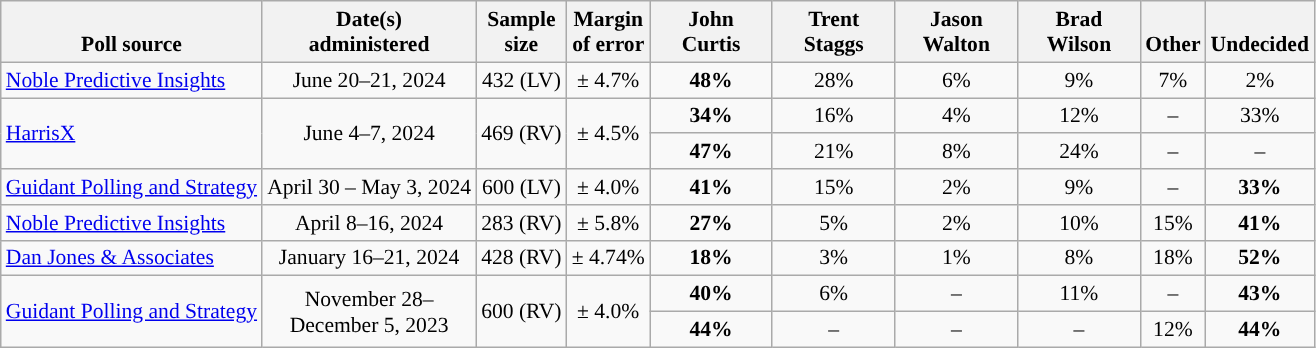<table class="wikitable" style="font-size:90%;text-align:center;">
<tr valign=bottom>
<th>Poll source</th>
<th>Date(s)<br>administered</th>
<th>Sample<br>size</th>
<th>Margin<br>of error</th>
<th style="width:75px;">John<br>Curtis</th>
<th style="width:75px;">Trent<br>Staggs</th>
<th style="width:75px;">Jason<br>Walton</th>
<th style="width:75px;">Brad<br>Wilson</th>
<th>Other</th>
<th>Undecided</th>
</tr>
<tr>
<td style="text-align:left"><a href='#'>Noble Predictive Insights</a></td>
<td>June 20–21, 2024</td>
<td>432 (LV)</td>
<td>± 4.7%</td>
<td><strong>48%</strong></td>
<td>28%</td>
<td>6%</td>
<td>9%</td>
<td>7%</td>
<td>2%</td>
</tr>
<tr>
<td rowspan=2 style="text-align:left;"><a href='#'>HarrisX</a></td>
<td rowspan=2>June 4–7, 2024</td>
<td rowspan=2>469 (RV)</td>
<td rowspan=2>± 4.5%</td>
<td><strong>34%</strong></td>
<td>16%</td>
<td>4%</td>
<td>12%</td>
<td>–</td>
<td>33%</td>
</tr>
<tr>
<td><strong>47%</strong></td>
<td>21%</td>
<td>8%</td>
<td>24%</td>
<td>–</td>
<td>–</td>
</tr>
<tr>
<td style="text-align:left;"><a href='#'>Guidant Polling and Strategy</a></td>
<td>April 30 – May 3, 2024</td>
<td>600 (LV)</td>
<td>± 4.0%</td>
<td><strong>41%</strong></td>
<td>15%</td>
<td>2%</td>
<td>9%</td>
<td>–</td>
<td><strong>33%</strong></td>
</tr>
<tr>
<td style="text-align:left;"><a href='#'>Noble Predictive Insights</a></td>
<td>April 8–16, 2024</td>
<td>283 (RV)</td>
<td>± 5.8%</td>
<td><strong>27%</strong></td>
<td>5%</td>
<td>2%</td>
<td>10%</td>
<td>15%</td>
<td><strong>41%</strong></td>
</tr>
<tr>
<td style="text-align:left;"><a href='#'>Dan Jones & Associates</a></td>
<td>January 16–21, 2024</td>
<td>428 (RV)</td>
<td>± 4.74%</td>
<td><strong>18%</strong></td>
<td>3%</td>
<td>1%</td>
<td>8%</td>
<td>18%</td>
<td><strong>52%</strong></td>
</tr>
<tr>
<td rowspan=2 style="text-align:left"><a href='#'>Guidant Polling and Strategy</a></td>
<td rowspan=2>November 28–<br>December 5, 2023</td>
<td rowspan=2>600 (RV)</td>
<td rowspan=2>± 4.0%</td>
<td><strong>40%</strong></td>
<td>6%</td>
<td>–</td>
<td>11%</td>
<td>–</td>
<td><strong>43%</strong></td>
</tr>
<tr>
<td><strong>44%</strong></td>
<td>–</td>
<td>–</td>
<td>–</td>
<td>12%</td>
<td><strong>44%</strong></td>
</tr>
</table>
